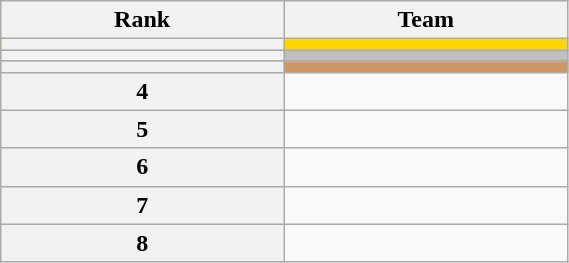<table class="wikitable unsortable" style="text-align:left; width:30%">
<tr>
<th scope="col">Rank</th>
<th scope="col">Team</th>
</tr>
<tr bgcolor="gold">
<th scope="row"></th>
<td></td>
</tr>
<tr bgcolor="silver">
<th scope="row"></th>
<td></td>
</tr>
<tr bgcolor="cc9966">
<th scope="row"></th>
<td></td>
</tr>
<tr>
<th scope="row">4</th>
<td></td>
</tr>
<tr>
<th scope="row">5</th>
<td></td>
</tr>
<tr>
<th scope="row">6</th>
<td></td>
</tr>
<tr>
<th scope="row">7</th>
<td></td>
</tr>
<tr>
<th scope="row">8</th>
<td></td>
</tr>
</table>
